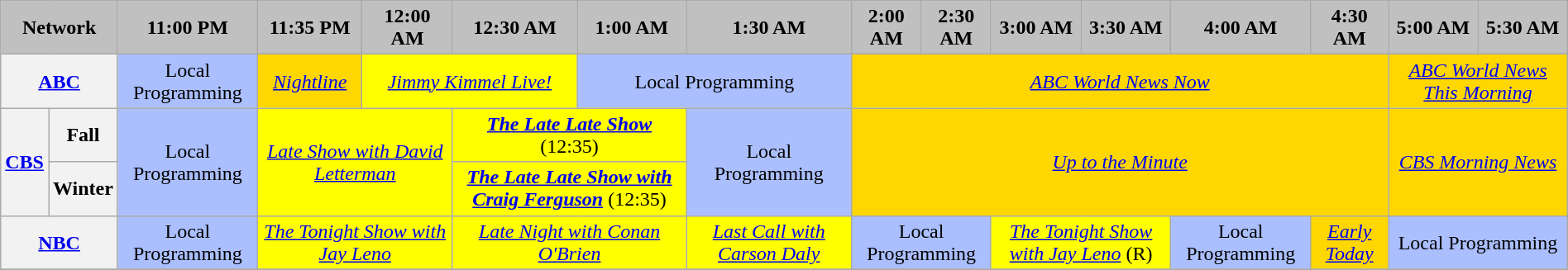<table class="wikitable" style="width:100%;margin-right:0;text-align:center">
<tr>
<th colspan="2" style="background-color:#C0C0C0;text-align:center">Network</th>
<th style="background-color:#C0C0C0;text-align:center">11:00 PM</th>
<th style="background-color:#C0C0C0;text-align:center">11:35 PM</th>
<th style="background-color:#C0C0C0;text-align:center">12:00 AM</th>
<th style="background-color:#C0C0C0;text-align:center">12:30 AM</th>
<th style="background-color:#C0C0C0;text-align:center">1:00 AM</th>
<th style="background-color:#C0C0C0;text-align:center">1:30 AM</th>
<th style="background-color:#C0C0C0;text-align:center">2:00 AM</th>
<th style="background-color:#C0C0C0;text-align:center">2:30 AM</th>
<th style="background-color:#C0C0C0;text-align:center">3:00 AM</th>
<th style="background-color:#C0C0C0;text-align:center">3:30 AM</th>
<th style="background-color:#C0C0C0;text-align:center">4:00 AM</th>
<th style="background-color:#C0C0C0;text-align:center">4:30 AM</th>
<th style="background-color:#C0C0C0;text-align:center">5:00 AM</th>
<th style="background-color:#C0C0C0;text-align:center">5:30 AM</th>
</tr>
<tr>
<th colspan="2"><a href='#'>ABC</a></th>
<td colspan="1" style="background:#abbfff">Local Programming</td>
<td colspan="1" style="background:gold"><em><a href='#'>Nightline</a></em></td>
<td colspan="2" style="background:yellow"><em><a href='#'>Jimmy Kimmel Live!</a></em></td>
<td colspan="2" style="background:#abbfff">Local Programming</td>
<td colspan="6" style="background:gold"><em><a href='#'>ABC World News Now</a></em></td>
<td colspan="2" style="background:gold"><em><a href='#'>ABC World News This Morning</a></em></td>
</tr>
<tr>
<th colspan="1" rowspan="2"><a href='#'>CBS</a></th>
<th>Fall</th>
<td colspan="1" rowspan="2" style="background:#abbfff">Local Programming</td>
<td colspan="2" rowspan="2" style="background:yellow"><em><a href='#'>Late Show with David Letterman</a></em></td>
<td colspan="2" style="background:yellow"><strong><em><a href='#'>The Late Late Show</a></em></strong> (12:35)</td>
<td colspan="1" rowspan="2" style="background:#abbfff">Local Programming</td>
<td colspan="6" rowspan="2" style="background:gold"><em><a href='#'>Up to the Minute</a></em></td>
<td colspan="2" rowspan="2" style="background:gold"><em><a href='#'>CBS Morning News</a></em></td>
</tr>
<tr>
<th>Winter</th>
<td colspan="2" style="background:yellow"><strong><em><a href='#'>The Late Late Show with Craig Ferguson</a></em></strong> (12:35)</td>
</tr>
<tr>
<th colspan="2"><a href='#'>NBC</a></th>
<td colspan="1" style="background:#abbfff">Local Programming</td>
<td colspan="2" style="background:yellow"><em><a href='#'>The Tonight Show with Jay Leno</a></em></td>
<td colspan="2" style="background:yellow"><em><a href='#'>Late Night with Conan O'Brien</a></em></td>
<td colspan="1" style="background:yellow"><em><a href='#'>Last Call with Carson Daly</a></em></td>
<td colspan="2" style="background:#abbfff">Local Programming</td>
<td colspan="2" style="background:yellow"><em><a href='#'>The Tonight Show with Jay Leno</a></em> (R)</td>
<td colspan="1" style="background:#abbfff">Local Programming</td>
<td colspan="1" style="background:gold"><em><a href='#'>Early Today</a></em></td>
<td colspan="2" style="background:#abbfff">Local Programming</td>
</tr>
<tr>
</tr>
</table>
